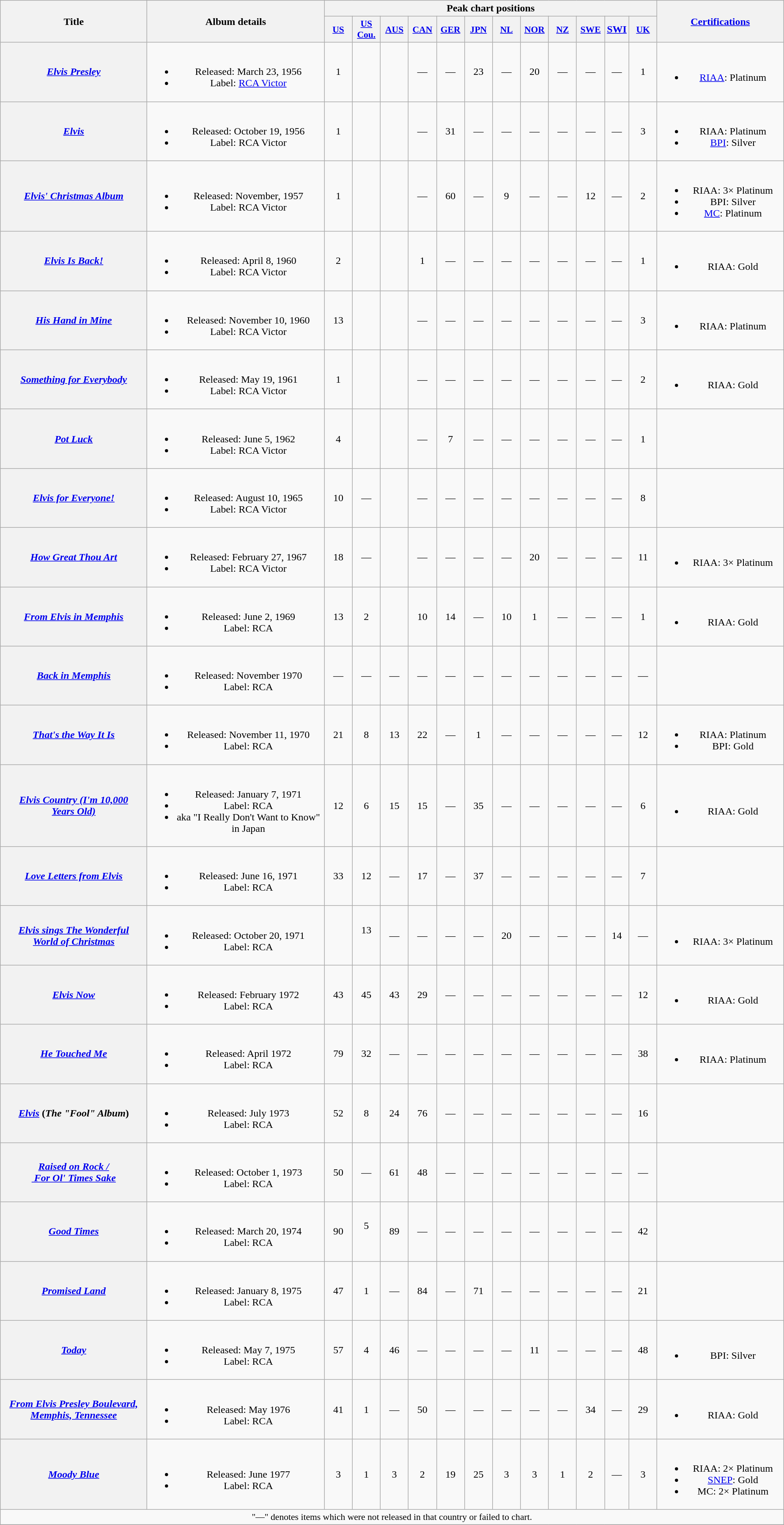<table class="wikitable plainrowheaders" style="text-align:center;" border="1">
<tr>
<th scope="col" rowspan="2" style="width:14em;">Title</th>
<th scope="col" rowspan="2" style="width:17em;">Album details</th>
<th scope="col" colspan="12">Peak chart positions</th>
<th scope="col" rowspan="2" style="width:12em;"><a href='#'>Certifications</a></th>
</tr>
<tr>
<th scope="col" style="width:2.6em;font-size:90%;"><a href='#'>US</a><br></th>
<th scope="col" style="width:2.6em;font-size:90%;"><a href='#'>US Cou.</a><br></th>
<th scope="col" style="width:2.6em;font-size:90%;"><a href='#'>AUS</a><br></th>
<th scope="col" style="width:2.6em;font-size:90%;"><a href='#'>CAN</a><br></th>
<th scope="col" style="width:2.6em;font-size:90%;"><a href='#'>GER</a><br></th>
<th scope="col" style="width:2.6em;font-size:90%;"><a href='#'>JPN</a><br></th>
<th scope="col" style="width:2.6em;font-size:90%;"><a href='#'>NL</a><br></th>
<th scope="col" style="width:2.6em;font-size:90%;"><a href='#'>NOR</a><br></th>
<th scope="col" style="width:2.6em;font-size:90%;"><a href='#'>NZ</a><br></th>
<th scope="col" style="width:2.6em;font-size:90%;"><a href='#'>SWE</a><br></th>
<th width="30" scope=col><a href='#'>SWI</a><br></th>
<th scope="col" style="width:2.6em;font-size:90%;"><a href='#'>UK</a><br></th>
</tr>
<tr>
<th scope="row"><em><a href='#'>Elvis Presley</a></em></th>
<td><br><ul><li>Released: March 23, 1956</li><li>Label: <a href='#'>RCA Victor</a></li></ul></td>
<td>1</td>
<td></td>
<td></td>
<td>—</td>
<td>—</td>
<td>23</td>
<td>—</td>
<td>20</td>
<td>—</td>
<td>—</td>
<td>—</td>
<td>1</td>
<td><br><ul><li><a href='#'>RIAA</a>: Platinum</li></ul></td>
</tr>
<tr>
<th scope="row"><em><a href='#'>Elvis</a></em></th>
<td><br><ul><li>Released: October 19, 1956</li><li>Label: RCA Victor</li></ul></td>
<td>1</td>
<td></td>
<td></td>
<td>—</td>
<td>31</td>
<td>—</td>
<td>—</td>
<td>—</td>
<td>—</td>
<td>—</td>
<td>—</td>
<td>3</td>
<td><br><ul><li>RIAA: Platinum</li><li><a href='#'>BPI</a>: Silver</li></ul></td>
</tr>
<tr>
<th scope="row"><em><a href='#'>Elvis' Christmas Album</a></em></th>
<td><br><ul><li>Released: November, 1957</li><li>Label: RCA Victor</li></ul></td>
<td>1</td>
<td></td>
<td></td>
<td>—</td>
<td>60</td>
<td>—</td>
<td>9</td>
<td>—</td>
<td>—</td>
<td>12</td>
<td>—</td>
<td>2</td>
<td><br><ul><li>RIAA: 3× Platinum</li><li>BPI: Silver</li><li><a href='#'>MC</a>: Platinum</li></ul></td>
</tr>
<tr>
<th scope="row"><em><a href='#'>Elvis Is Back!</a></em></th>
<td><br><ul><li>Released: April 8, 1960</li><li>Label: RCA Victor</li></ul></td>
<td>2</td>
<td></td>
<td></td>
<td>1</td>
<td>—</td>
<td>—</td>
<td>—</td>
<td>—</td>
<td>—</td>
<td>—</td>
<td>—</td>
<td>1</td>
<td><br><ul><li>RIAA: Gold</li></ul></td>
</tr>
<tr>
<th scope="row"><em><a href='#'>His Hand in Mine</a></em></th>
<td><br><ul><li>Released: November 10, 1960</li><li>Label: RCA Victor</li></ul></td>
<td>13</td>
<td></td>
<td></td>
<td>—</td>
<td>—</td>
<td>—</td>
<td>—</td>
<td>—</td>
<td>—</td>
<td>—</td>
<td>—</td>
<td>3</td>
<td><br><ul><li>RIAA: Platinum</li></ul></td>
</tr>
<tr>
<th scope="row"><em><a href='#'>Something for Everybody</a></em></th>
<td><br><ul><li>Released: May 19, 1961</li><li>Label: RCA Victor</li></ul></td>
<td>1</td>
<td></td>
<td></td>
<td>—</td>
<td>—</td>
<td>—</td>
<td>—</td>
<td>—</td>
<td>—</td>
<td>—</td>
<td>—</td>
<td>2</td>
<td><br><ul><li>RIAA: Gold</li></ul></td>
</tr>
<tr>
<th scope="row"><em><a href='#'>Pot Luck</a></em></th>
<td><br><ul><li>Released: June 5, 1962</li><li>Label: RCA Victor</li></ul></td>
<td>4</td>
<td></td>
<td></td>
<td>—</td>
<td>7</td>
<td>—</td>
<td>—</td>
<td>—</td>
<td>—</td>
<td>—</td>
<td>—</td>
<td>1</td>
<td></td>
</tr>
<tr>
<th scope="row"><em><a href='#'>Elvis for Everyone!</a></em></th>
<td><br><ul><li>Released: August 10, 1965</li><li>Label: RCA Victor</li></ul></td>
<td>10</td>
<td>—</td>
<td></td>
<td>—</td>
<td>—</td>
<td>—</td>
<td>—</td>
<td>—</td>
<td>—</td>
<td>—</td>
<td>—</td>
<td>8</td>
<td></td>
</tr>
<tr>
<th scope="row"><em><a href='#'>How Great Thou Art</a></em></th>
<td><br><ul><li>Released: February 27, 1967</li><li>Label: RCA Victor</li></ul></td>
<td>18</td>
<td>—</td>
<td></td>
<td>—</td>
<td>—</td>
<td>—</td>
<td>—</td>
<td>20</td>
<td>—</td>
<td>—</td>
<td>—</td>
<td>11</td>
<td><br><ul><li>RIAA: 3× Platinum</li></ul></td>
</tr>
<tr>
<th scope="row"><em><a href='#'>From Elvis in Memphis</a></em></th>
<td><br><ul><li>Released: June 2, 1969</li><li>Label: RCA</li></ul></td>
<td>13</td>
<td>2</td>
<td></td>
<td>10</td>
<td>14</td>
<td>—</td>
<td>10</td>
<td>1</td>
<td>—</td>
<td>—</td>
<td>—</td>
<td>1</td>
<td><br><ul><li>RIAA: Gold</li></ul></td>
</tr>
<tr>
<th scope="row"><em><a href='#'>Back in Memphis</a></em></th>
<td><br><ul><li>Released: November 1970</li><li>Label: RCA</li></ul></td>
<td>—</td>
<td>—</td>
<td>—</td>
<td>—</td>
<td>—</td>
<td>—</td>
<td>—</td>
<td>—</td>
<td>—</td>
<td>—</td>
<td>—</td>
<td>—</td>
<td></td>
</tr>
<tr>
<th scope="row"><em><a href='#'>That's the Way It Is</a></em></th>
<td><br><ul><li>Released: November 11, 1970</li><li>Label: RCA</li></ul></td>
<td>21</td>
<td>8</td>
<td>13</td>
<td>22</td>
<td>—</td>
<td>1</td>
<td>—</td>
<td>—</td>
<td>—</td>
<td>—</td>
<td>—</td>
<td>12</td>
<td><br><ul><li>RIAA: Platinum</li><li>BPI: Gold</li></ul></td>
</tr>
<tr>
<th scope="row"><em><a href='#'>Elvis Country (I'm 10,000 <br>Years Old)</a></em></th>
<td><br><ul><li>Released: January 7, 1971</li><li>Label: RCA</li><li>aka "I Really Don't Want to Know" in Japan</li></ul></td>
<td>12</td>
<td>6</td>
<td>15</td>
<td>15</td>
<td>—</td>
<td>35</td>
<td>—</td>
<td>—</td>
<td>—</td>
<td>—</td>
<td>—</td>
<td>6</td>
<td><br><ul><li>RIAA: Gold</li></ul></td>
</tr>
<tr>
<th scope="row"><em><a href='#'>Love Letters from Elvis</a></em></th>
<td><br><ul><li>Released: June 16, 1971</li><li>Label: RCA</li></ul></td>
<td>33</td>
<td>12</td>
<td>—</td>
<td>17</td>
<td>—</td>
<td>37</td>
<td>—</td>
<td>—</td>
<td>—</td>
<td>—</td>
<td>—</td>
<td>7</td>
<td></td>
</tr>
<tr>
<th scope="row"><em><a href='#'>Elvis sings The Wonderful<br>World of Christmas</a></em></th>
<td><br><ul><li>Released: October 20, 1971</li><li>Label: RCA</li></ul></td>
<td></td>
<td>13<br><br></td>
<td>—</td>
<td>—</td>
<td>—</td>
<td>—</td>
<td>20</td>
<td>—</td>
<td>—</td>
<td>—</td>
<td>14</td>
<td>—</td>
<td><br><ul><li>RIAA: 3× Platinum</li></ul></td>
</tr>
<tr>
<th scope="row"><em><a href='#'>Elvis Now</a></em></th>
<td><br><ul><li>Released: February 1972</li><li>Label: RCA</li></ul></td>
<td>43</td>
<td>45</td>
<td>43</td>
<td>29</td>
<td>—</td>
<td>—</td>
<td>—</td>
<td>—</td>
<td>—</td>
<td>—</td>
<td>—</td>
<td>12</td>
<td><br><ul><li>RIAA: Gold</li></ul></td>
</tr>
<tr>
<th scope="row"><em><a href='#'>He Touched Me</a></em></th>
<td><br><ul><li>Released: April 1972</li><li>Label: RCA</li></ul></td>
<td>79</td>
<td>32</td>
<td>—</td>
<td>—</td>
<td>—</td>
<td>—</td>
<td>—</td>
<td>—</td>
<td>—</td>
<td>—</td>
<td>—</td>
<td>38</td>
<td><br><ul><li>RIAA: Platinum</li></ul></td>
</tr>
<tr>
<th scope="row"><em><a href='#'>Elvis</a></em> (<em>The "Fool" Album</em>)</th>
<td><br><ul><li>Released: July 1973</li><li>Label: RCA</li></ul></td>
<td>52</td>
<td>8</td>
<td>24</td>
<td>76</td>
<td>—</td>
<td>—</td>
<td>—</td>
<td>—</td>
<td>—</td>
<td>—</td>
<td>—</td>
<td>16</td>
<td></td>
</tr>
<tr>
<th scope="row"><em><a href='#'>Raised on Rock /<br> For Ol' Times Sake</a></em></th>
<td><br><ul><li>Released: October 1, 1973</li><li>Label: RCA</li></ul></td>
<td>50</td>
<td>—</td>
<td>61</td>
<td>48</td>
<td>—</td>
<td>—</td>
<td>—</td>
<td>—</td>
<td>—</td>
<td>—</td>
<td>—</td>
<td>—</td>
<td></td>
</tr>
<tr>
<th scope="row"><em><a href='#'>Good Times</a></em></th>
<td><br><ul><li>Released: March 20, 1974</li><li>Label: RCA</li></ul></td>
<td>90</td>
<td>5<br><br></td>
<td>89</td>
<td>—</td>
<td>—</td>
<td>—</td>
<td>—</td>
<td>—</td>
<td>—</td>
<td>—</td>
<td>—</td>
<td>42</td>
<td></td>
</tr>
<tr>
<th scope="row"><em><a href='#'>Promised Land</a></em></th>
<td><br><ul><li>Released: January 8, 1975</li><li>Label: RCA</li></ul></td>
<td>47</td>
<td>1</td>
<td>—</td>
<td>84</td>
<td>—</td>
<td>71</td>
<td>—</td>
<td>—</td>
<td>—</td>
<td>—</td>
<td>—</td>
<td>21</td>
<td></td>
</tr>
<tr>
<th scope="row"><em><a href='#'>Today</a></em></th>
<td><br><ul><li>Released: May 7, 1975</li><li>Label: RCA</li></ul></td>
<td>57</td>
<td>4</td>
<td>46</td>
<td>—</td>
<td>—</td>
<td>—</td>
<td>—</td>
<td>11</td>
<td>—</td>
<td>—</td>
<td>—</td>
<td>48</td>
<td><br><ul><li>BPI: Silver</li></ul></td>
</tr>
<tr>
<th scope="row"><em><a href='#'>From Elvis Presley Boulevard, <br>Memphis, Tennessee</a></em></th>
<td><br><ul><li>Released: May 1976</li><li>Label: RCA</li></ul></td>
<td>41</td>
<td>1</td>
<td>—</td>
<td>50</td>
<td>—</td>
<td>—</td>
<td>—</td>
<td>—</td>
<td>—</td>
<td>34</td>
<td>—</td>
<td>29</td>
<td><br><ul><li>RIAA: Gold</li></ul></td>
</tr>
<tr>
<th scope="row"><em><a href='#'>Moody Blue</a></em></th>
<td><br><ul><li>Released: June 1977</li><li>Label: RCA</li></ul></td>
<td>3</td>
<td>1</td>
<td>3</td>
<td>2</td>
<td>19</td>
<td>25</td>
<td>3</td>
<td>3</td>
<td>1</td>
<td>2</td>
<td>—</td>
<td>3</td>
<td><br><ul><li>RIAA: 2× Platinum</li><li><a href='#'>SNEP</a>: Gold</li><li>MC: 2× Platinum</li></ul></td>
</tr>
<tr>
<td colspan="15" align="center" style="font-size:90%;">"—" denotes items which were not released in that country or failed to chart.</td>
</tr>
<tr>
</tr>
</table>
